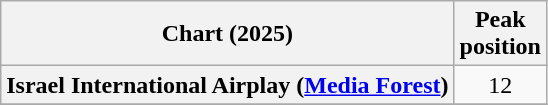<table class="wikitable plainrowheaders" style="text-align:center">
<tr>
<th>Chart (2025)</th>
<th>Peak<br>position</th>
</tr>
<tr>
<th scope="row">Israel International Airplay (<a href='#'>Media Forest</a>)</th>
<td>12</td>
</tr>
<tr>
</tr>
</table>
